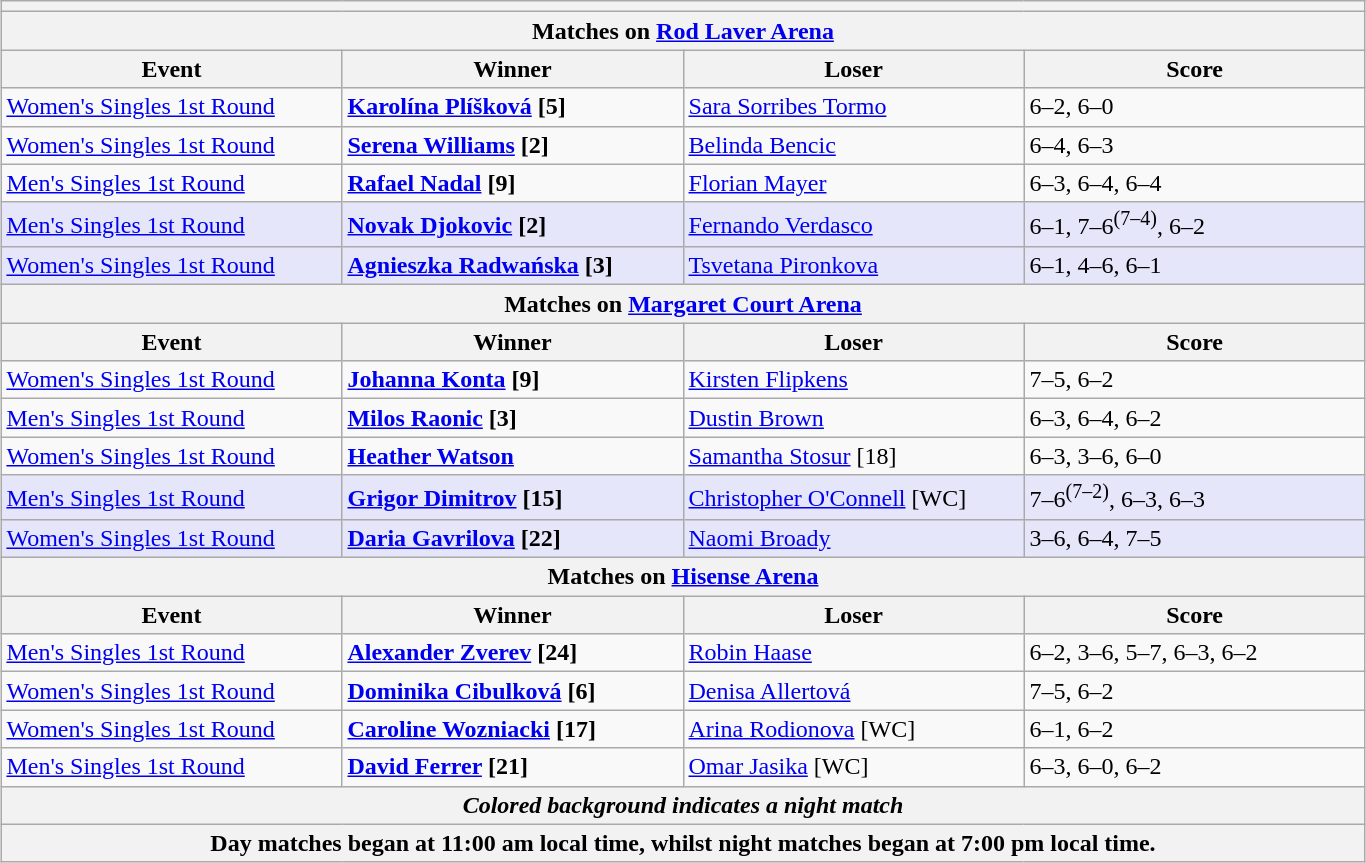<table class="wikitable collapsible uncollapsed" style="margin:1em auto;">
<tr>
<th colspan=4></th>
</tr>
<tr>
<th colspan=4><strong>Matches on <a href='#'>Rod Laver Arena</a></strong></th>
</tr>
<tr>
<th style="width:220px;">Event</th>
<th style="width:220px;">Winner</th>
<th style="width:220px;">Loser</th>
<th style="width:220px;">Score</th>
</tr>
<tr>
<td><a href='#'>Women's Singles 1st Round</a></td>
<td><strong> <a href='#'>Karolína Plíšková</a> [5]</strong></td>
<td> <a href='#'>Sara Sorribes Tormo</a></td>
<td>6–2, 6–0</td>
</tr>
<tr>
<td><a href='#'>Women's Singles 1st Round</a></td>
<td><strong> <a href='#'>Serena Williams</a> [2]</strong></td>
<td> <a href='#'>Belinda Bencic</a></td>
<td>6–4, 6–3</td>
</tr>
<tr>
<td><a href='#'>Men's Singles 1st Round</a></td>
<td><strong> <a href='#'>Rafael Nadal</a> [9]</strong></td>
<td> <a href='#'>Florian Mayer</a></td>
<td>6–3, 6–4, 6–4</td>
</tr>
<tr bgcolor=lavender>
<td><a href='#'>Men's Singles 1st Round</a></td>
<td><strong> <a href='#'>Novak Djokovic</a> [2]</strong></td>
<td> <a href='#'>Fernando Verdasco</a></td>
<td>6–1, 7–6<sup>(7–4)</sup>, 6–2</td>
</tr>
<tr bgcolor=lavender>
<td><a href='#'>Women's Singles 1st Round</a></td>
<td><strong> <a href='#'>Agnieszka Radwańska</a> [3]</strong></td>
<td> <a href='#'>Tsvetana Pironkova</a></td>
<td>6–1, 4–6, 6–1</td>
</tr>
<tr>
<th colspan=4><strong>Matches on <a href='#'>Margaret Court Arena</a></strong></th>
</tr>
<tr>
<th style="width:220px;">Event</th>
<th style="width:220px;">Winner</th>
<th style="width:220px;">Loser</th>
<th style="width:220px;">Score</th>
</tr>
<tr>
<td><a href='#'>Women's Singles 1st Round</a></td>
<td><strong> <a href='#'>Johanna Konta</a> [9]</strong></td>
<td> <a href='#'>Kirsten Flipkens</a></td>
<td>7–5, 6–2</td>
</tr>
<tr>
<td><a href='#'>Men's Singles 1st Round</a></td>
<td><strong> <a href='#'>Milos Raonic</a> [3]</strong></td>
<td> <a href='#'>Dustin Brown</a></td>
<td>6–3, 6–4, 6–2</td>
</tr>
<tr>
<td><a href='#'>Women's Singles 1st Round</a></td>
<td><strong> <a href='#'>Heather Watson</a></strong></td>
<td> <a href='#'>Samantha Stosur</a> [18]</td>
<td>6–3, 3–6, 6–0</td>
</tr>
<tr bgcolor=lavender>
<td><a href='#'>Men's Singles 1st Round</a></td>
<td><strong> <a href='#'>Grigor Dimitrov</a> [15]</strong></td>
<td> <a href='#'>Christopher O'Connell</a> [WC]</td>
<td>7–6<sup>(7–2)</sup>, 6–3, 6–3</td>
</tr>
<tr bgcolor=lavender>
<td><a href='#'>Women's Singles 1st Round</a></td>
<td><strong> <a href='#'>Daria Gavrilova</a> [22]</strong></td>
<td> <a href='#'>Naomi Broady</a></td>
<td>3–6, 6–4, 7–5</td>
</tr>
<tr>
<th colspan=4><strong>Matches on <a href='#'>Hisense Arena</a></strong></th>
</tr>
<tr>
<th style="width:220px;">Event</th>
<th style="width:220px;">Winner</th>
<th style="width:220px;">Loser</th>
<th style="width:220px;">Score</th>
</tr>
<tr>
<td><a href='#'>Men's Singles 1st Round</a></td>
<td><strong> <a href='#'>Alexander Zverev</a> [24]</strong></td>
<td> <a href='#'>Robin Haase</a></td>
<td>6–2, 3–6, 5–7, 6–3, 6–2</td>
</tr>
<tr>
<td><a href='#'>Women's Singles 1st Round</a></td>
<td><strong> <a href='#'>Dominika Cibulková</a> [6]</strong></td>
<td> <a href='#'>Denisa Allertová</a></td>
<td>7–5, 6–2</td>
</tr>
<tr>
<td><a href='#'>Women's Singles 1st Round</a></td>
<td><strong> <a href='#'>Caroline Wozniacki</a> [17]</strong></td>
<td> <a href='#'>Arina Rodionova</a> [WC]</td>
<td>6–1, 6–2</td>
</tr>
<tr>
<td><a href='#'>Men's Singles 1st Round</a></td>
<td><strong> <a href='#'>David Ferrer</a> [21]</strong></td>
<td> <a href='#'>Omar Jasika</a> [WC]</td>
<td>6–3, 6–0, 6–2</td>
</tr>
<tr>
<th colspan=4><em>Colored background indicates a night match</em></th>
</tr>
<tr>
<th colspan=4>Day matches began at 11:00 am local time, whilst night matches began at 7:00 pm local time.</th>
</tr>
</table>
